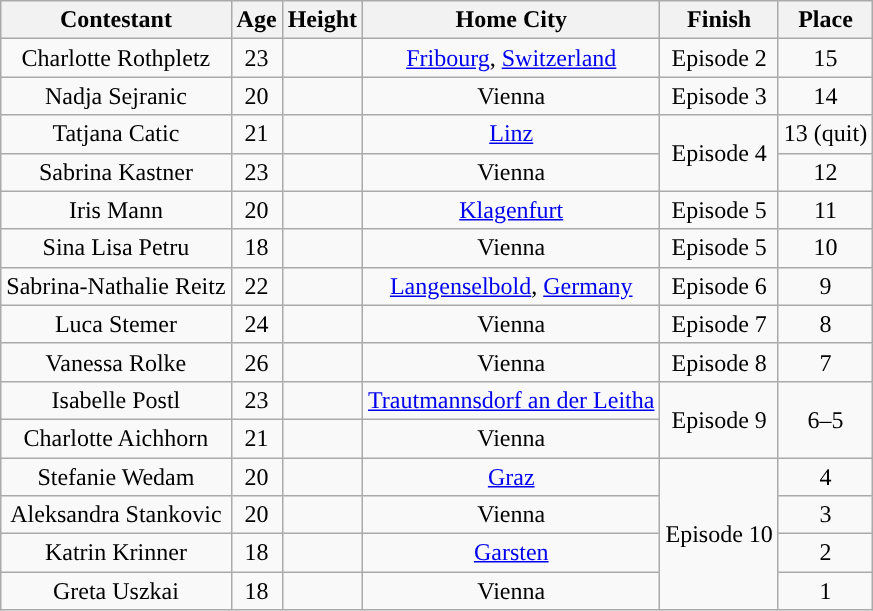<table class="wikitable sortable" style="text-align:center;">
<tr>
<th>Contestant</th>
<th>Age</th>
<th>Height</th>
<th>Home City</th>
<th>Finish</th>
<th>Place</th>
</tr>
<tr>
<td>Charlotte Rothpletz</td>
<td>23</td>
<td></td>
<td><a href='#'>Fribourg</a>, <a href='#'>Switzerland</a></td>
<td>Episode 2</td>
<td>15</td>
</tr>
<tr>
<td>Nadja Sejranic</td>
<td>20</td>
<td></td>
<td>Vienna</td>
<td>Episode 3</td>
<td>14</td>
</tr>
<tr>
<td>Tatjana Catic</td>
<td>21</td>
<td></td>
<td><a href='#'>Linz</a></td>
<td rowspan="2">Episode 4</td>
<td>13 (quit)</td>
</tr>
<tr>
<td>Sabrina Kastner</td>
<td>23</td>
<td></td>
<td>Vienna</td>
<td>12</td>
</tr>
<tr>
<td>Iris Mann</td>
<td>20</td>
<td></td>
<td><a href='#'>Klagenfurt</a></td>
<td>Episode 5</td>
<td>11</td>
</tr>
<tr>
<td>Sina Lisa Petru</td>
<td>18</td>
<td></td>
<td>Vienna</td>
<td>Episode 5</td>
<td>10</td>
</tr>
<tr>
<td>Sabrina-Nathalie Reitz</td>
<td>22</td>
<td></td>
<td><a href='#'>Langenselbold</a>, <a href='#'>Germany</a></td>
<td>Episode 6</td>
<td>9</td>
</tr>
<tr>
<td>Luca Stemer</td>
<td>24</td>
<td></td>
<td>Vienna</td>
<td>Episode 7</td>
<td>8</td>
</tr>
<tr>
<td>Vanessa Rolke</td>
<td>26</td>
<td></td>
<td>Vienna</td>
<td>Episode 8</td>
<td>7</td>
</tr>
<tr>
<td>Isabelle Postl</td>
<td>23</td>
<td></td>
<td><a href='#'>Trautmannsdorf an der Leitha</a></td>
<td rowspan="2">Episode 9</td>
<td rowspan="2">6–5</td>
</tr>
<tr>
<td>Charlotte Aichhorn</td>
<td>21</td>
<td></td>
<td>Vienna</td>
</tr>
<tr>
<td>Stefanie Wedam</td>
<td>20</td>
<td></td>
<td><a href='#'>Graz</a></td>
<td rowspan="4">Episode 10</td>
<td>4</td>
</tr>
<tr>
<td>Aleksandra Stankovic</td>
<td>20</td>
<td></td>
<td>Vienna</td>
<td>3</td>
</tr>
<tr>
<td>Katrin Krinner</td>
<td>18</td>
<td></td>
<td><a href='#'>Garsten</a></td>
<td>2</td>
</tr>
<tr>
<td>Greta Uszkai</td>
<td>18</td>
<td></td>
<td>Vienna</td>
<td>1</td>
</tr>
</table>
